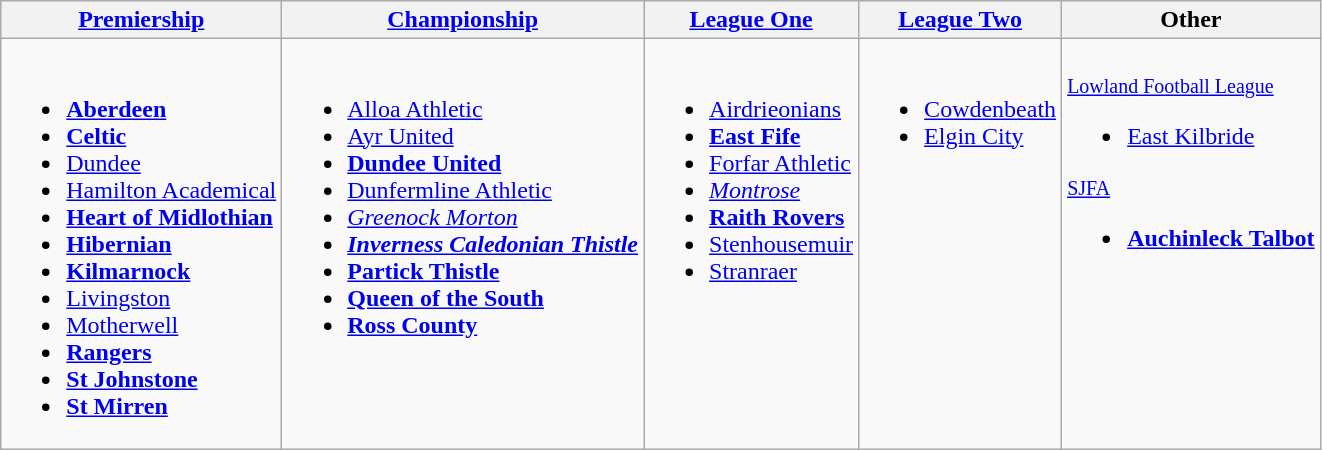<table class="wikitable" style="text-align:left">
<tr>
<th><a href='#'>Premiership</a></th>
<th><a href='#'>Championship</a></th>
<th><a href='#'>League One</a></th>
<th><a href='#'>League Two</a></th>
<th>Other</th>
</tr>
<tr>
<td valign=top><br><ul><li><strong><a href='#'>Aberdeen</a></strong></li><li><strong><a href='#'>Celtic</a></strong></li><li><a href='#'>Dundee</a></li><li><a href='#'>Hamilton Academical</a></li><li><strong><a href='#'>Heart of Midlothian</a></strong></li><li><strong><a href='#'>Hibernian</a></strong></li><li><strong><a href='#'>Kilmarnock</a></strong></li><li><a href='#'>Livingston</a></li><li><a href='#'>Motherwell</a></li><li><strong><a href='#'>Rangers</a></strong></li><li><strong><a href='#'>St Johnstone</a></strong></li><li><strong><a href='#'>St Mirren</a></strong></li></ul></td>
<td valign=top><br><ul><li><a href='#'>Alloa Athletic</a></li><li><a href='#'>Ayr United</a></li><li><strong><a href='#'>Dundee United</a></strong></li><li><a href='#'>Dunfermline Athletic</a></li><li><em><a href='#'>Greenock Morton</a></em></li><li><strong><em><a href='#'>Inverness Caledonian Thistle</a></em></strong></li><li><strong><a href='#'>Partick Thistle</a></strong></li><li><strong><a href='#'>Queen of the South</a></strong></li><li><strong><a href='#'>Ross County</a></strong></li></ul></td>
<td valign=top><br><ul><li><a href='#'>Airdrieonians</a></li><li><strong><a href='#'>East Fife</a></strong></li><li><a href='#'>Forfar Athletic</a></li><li><em><a href='#'>Montrose</a></em></li><li><strong><a href='#'>Raith Rovers</a></strong></li><li><a href='#'>Stenhousemuir</a></li><li><a href='#'>Stranraer</a></li></ul></td>
<td valign=top><br><ul><li><a href='#'>Cowdenbeath</a></li><li><a href='#'>Elgin City</a></li></ul></td>
<td valign=top><br><small><a href='#'>Lowland Football League</a></small><ul><li><a href='#'>East Kilbride</a></li></ul><small><a href='#'>SJFA</a></small><ul><li><strong><a href='#'>Auchinleck Talbot</a></strong></li></ul></td>
</tr>
</table>
